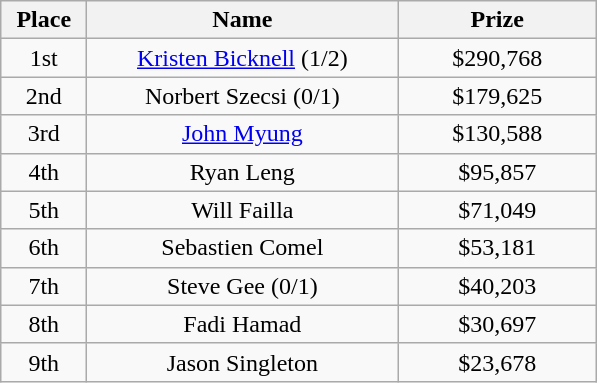<table class="wikitable">
<tr>
<th width="50">Place</th>
<th width="200">Name</th>
<th width="125">Prize</th>
</tr>
<tr>
<td align = "center">1st</td>
<td align = "center"><a href='#'>Kristen Bicknell</a> (1/2)</td>
<td align = "center">$290,768</td>
</tr>
<tr>
<td align = "center">2nd</td>
<td align = "center">Norbert Szecsi (0/1)</td>
<td align = "center">$179,625</td>
</tr>
<tr>
<td align = "center">3rd</td>
<td align = "center"><a href='#'>John Myung</a></td>
<td align = "center">$130,588</td>
</tr>
<tr>
<td align = "center">4th</td>
<td align = "center">Ryan Leng</td>
<td align = "center">$95,857</td>
</tr>
<tr>
<td align = "center">5th</td>
<td align = "center">Will Failla</td>
<td align = "center">$71,049</td>
</tr>
<tr>
<td align = "center">6th</td>
<td align = "center">Sebastien Comel</td>
<td align = "center">$53,181</td>
</tr>
<tr>
<td align = "center">7th</td>
<td align = "center">Steve Gee (0/1)</td>
<td align = "center">$40,203</td>
</tr>
<tr>
<td align = "center">8th</td>
<td align = "center">Fadi Hamad</td>
<td align = "center">$30,697</td>
</tr>
<tr>
<td align = "center">9th</td>
<td align = "center">Jason Singleton</td>
<td align = "center">$23,678</td>
</tr>
</table>
